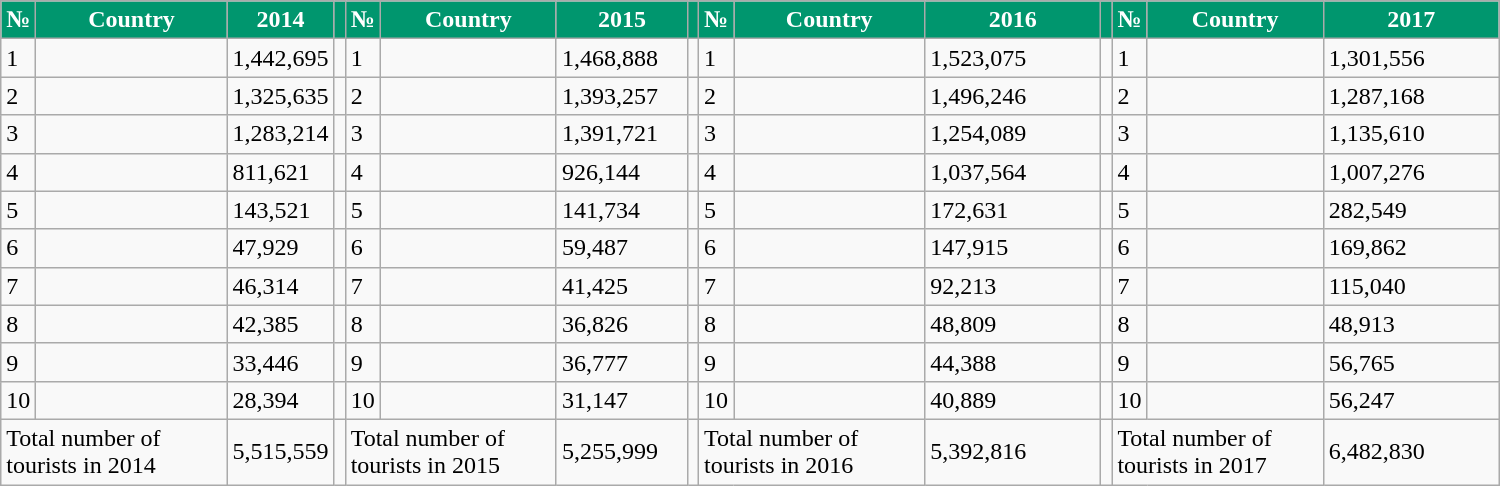<table class="wikitable">
<tr style="color:white;">
<th style="width:2px; background:#00966E;">№</th>
<th style="width:120px; background:#00966E;">Country</th>
<th style="width:50px; background:#00966E;">2014</th>
<th style="background-color:#00966E;"></th>
<th style="width:2px; background:#00966E;">№</th>
<th style="width:110px; background:#00966E;">Country</th>
<th style="width:80px; background:#00966E;">2015</th>
<th style="background-color:#00966E;"></th>
<th style="width:2px; background:#00966E;">№</th>
<th style="width:120px; background:#00966E;">Country</th>
<th style="width:110px; background:#00966E;">2016</th>
<th style="background-color:#00966E;"></th>
<th style="width:2px; background:#00966E;">№</th>
<th style="width:110px; background:#00966E;">Country</th>
<th style="width:110px; background:#00966E;">2017</th>
</tr>
<tr>
<td>1</td>
<td></td>
<td>1,442,695</td>
<td></td>
<td>1</td>
<td></td>
<td>  1,468,888</td>
<td></td>
<td>1</td>
<td></td>
<td> 1,523,075</td>
<td></td>
<td>1</td>
<td></td>
<td> 1,301,556</td>
</tr>
<tr>
<td>2</td>
<td></td>
<td>1,325,635</td>
<td></td>
<td>2</td>
<td></td>
<td>1,393,257</td>
<td></td>
<td>2</td>
<td></td>
<td> 1,496,246</td>
<td></td>
<td>2</td>
<td></td>
<td> 1,287,168</td>
</tr>
<tr>
<td>3</td>
<td></td>
<td>1,283,214</td>
<td></td>
<td>3</td>
<td></td>
<td>1,391,721</td>
<td></td>
<td>3</td>
<td></td>
<td> 1,254,089</td>
<td></td>
<td>3</td>
<td></td>
<td> 1,135,610</td>
</tr>
<tr>
<td>4</td>
<td></td>
<td>811,621</td>
<td></td>
<td>4</td>
<td></td>
<td> 926,144</td>
<td></td>
<td>4</td>
<td></td>
<td> 1,037,564</td>
<td></td>
<td>4</td>
<td></td>
<td> 1,007,276</td>
</tr>
<tr>
<td>5</td>
<td></td>
<td>143,521</td>
<td></td>
<td>5</td>
<td></td>
<td>141,734</td>
<td></td>
<td>5</td>
<td></td>
<td> 172,631</td>
<td></td>
<td>5</td>
<td></td>
<td> 282,549</td>
</tr>
<tr>
<td>6</td>
<td></td>
<td>47,929</td>
<td></td>
<td>6</td>
<td></td>
<td> 59,487</td>
<td></td>
<td>6</td>
<td></td>
<td> 147,915</td>
<td></td>
<td>6</td>
<td></td>
<td> 169,862</td>
</tr>
<tr>
<td>7</td>
<td></td>
<td>46,314</td>
<td></td>
<td>7</td>
<td></td>
<td> 41,425</td>
<td></td>
<td>7</td>
<td></td>
<td> 92,213</td>
<td></td>
<td>7</td>
<td></td>
<td> 115,040</td>
</tr>
<tr>
<td>8</td>
<td></td>
<td>42,385</td>
<td></td>
<td>8</td>
<td></td>
<td> 36,826</td>
<td></td>
<td>8</td>
<td></td>
<td> 48,809</td>
<td></td>
<td>8</td>
<td></td>
<td> 48,913</td>
</tr>
<tr>
<td>9</td>
<td></td>
<td>33,446</td>
<td></td>
<td>9</td>
<td></td>
<td> 36,777</td>
<td></td>
<td>9</td>
<td></td>
<td> 44,388</td>
<td></td>
<td>9</td>
<td></td>
<td> 56,765</td>
</tr>
<tr>
<td>10</td>
<td></td>
<td>28,394</td>
<td></td>
<td>10</td>
<td></td>
<td> 31,147</td>
<td></td>
<td>10</td>
<td></td>
<td> 40,889</td>
<td></td>
<td>10</td>
<td></td>
<td> 56,247</td>
</tr>
<tr>
<td colspan="2">Total number of tourists in 2014</td>
<td>5,515,559</td>
<td></td>
<td colspan="2">Total number of tourists in 2015</td>
<td>5,255,999</td>
<td></td>
<td colspan="2">Total number of tourists in 2016</td>
<td>5,392,816</td>
<td></td>
<td colspan="2">Total number of tourists in 2017</td>
<td>6,482,830</td>
</tr>
</table>
